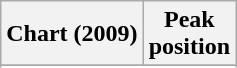<table class="wikitable plainrowheaders">
<tr>
<th scope="col">Chart (2009)</th>
<th scope="col">Peak<br>position</th>
</tr>
<tr>
</tr>
<tr>
</tr>
</table>
